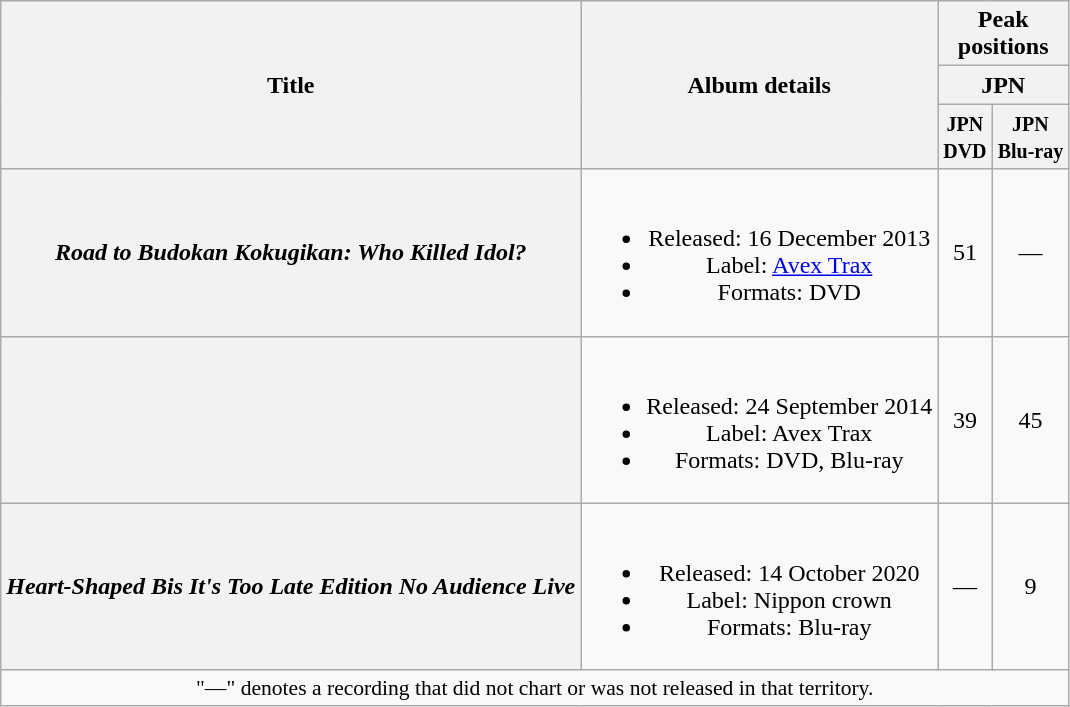<table class="wikitable plainrowheaders" style="text-align:center;">
<tr>
<th scope="col" rowspan="3">Title</th>
<th scope="col" rowspan="3">Album details</th>
<th scope="col" colspan="2">Peak <br> positions</th>
</tr>
<tr>
<th colspan="2">JPN</th>
</tr>
<tr>
<th scope="col"><small>JPN<br>DVD</small><br></th>
<th scope="col"><small>JPN<br>Blu-ray</small><br></th>
</tr>
<tr>
<th scope="row"><em>Road to Budokan Kokugikan: Who Killed Idol?</em></th>
<td><br><ul><li>Released: 16 December 2013</li><li>Label: <a href='#'>Avex Trax</a></li><li>Formats: DVD</li></ul></td>
<td>51</td>
<td>—</td>
</tr>
<tr>
<th scope="row"><em></em></th>
<td><br><ul><li>Released: 24 September 2014</li><li>Label: Avex Trax</li><li>Formats: DVD, Blu-ray</li></ul></td>
<td>39</td>
<td>45</td>
</tr>
<tr>
<th scope="row"><em>Heart-Shaped Bis It's Too Late Edition No Audience Live</em></th>
<td><br><ul><li>Released: 14 October 2020</li><li>Label: Nippon crown</li><li>Formats: Blu-ray</li></ul></td>
<td>—</td>
<td>9</td>
</tr>
<tr>
<td align="center" colspan="4" style="font-size:90%">"—" denotes a recording that did not chart or was not released in that territory.</td>
</tr>
</table>
